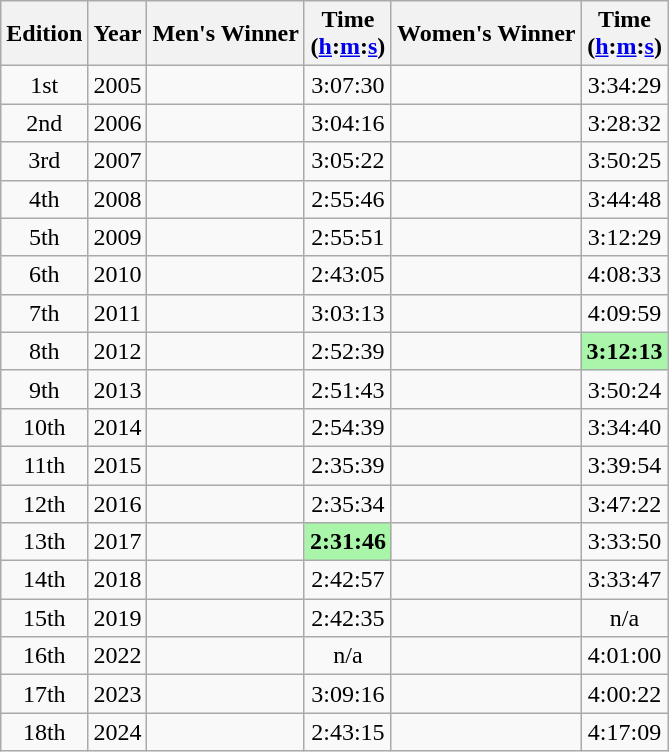<table class="wikitable sortable" style="text-align:center">
<tr>
<th>Edition</th>
<th>Year</th>
<th>Men's Winner</th>
<th>Time<br>(<a href='#'>h</a>:<a href='#'>m</a>:<a href='#'>s</a>)</th>
<th>Women's Winner</th>
<th>Time<br>(<a href='#'>h</a>:<a href='#'>m</a>:<a href='#'>s</a>)</th>
</tr>
<tr>
<td>1st</td>
<td>2005</td>
<td align=left></td>
<td>3:07:30</td>
<td align=left></td>
<td>3:34:29</td>
</tr>
<tr>
<td>2nd</td>
<td>2006</td>
<td align=left></td>
<td>3:04:16</td>
<td align=left></td>
<td>3:28:32</td>
</tr>
<tr>
<td>3rd</td>
<td>2007</td>
<td align=left></td>
<td>3:05:22</td>
<td align=left></td>
<td>3:50:25</td>
</tr>
<tr>
<td>4th</td>
<td>2008</td>
<td align=left></td>
<td>2:55:46</td>
<td align=left></td>
<td>3:44:48</td>
</tr>
<tr>
<td>5th</td>
<td>2009</td>
<td align=left></td>
<td>2:55:51</td>
<td align=left></td>
<td>3:12:29</td>
</tr>
<tr>
<td>6th</td>
<td>2010</td>
<td align=left></td>
<td>2:43:05</td>
<td align=left></td>
<td>4:08:33</td>
</tr>
<tr>
<td>7th</td>
<td>2011</td>
<td align=left></td>
<td>3:03:13</td>
<td align=left></td>
<td>4:09:59</td>
</tr>
<tr>
<td>8th</td>
<td>2012</td>
<td align=left></td>
<td>2:52:39</td>
<td align=left></td>
<td bgcolor=#A9F5A9><strong>3:12:13</strong></td>
</tr>
<tr>
<td>9th</td>
<td>2013</td>
<td align=left></td>
<td>2:51:43</td>
<td align=left></td>
<td>3:50:24</td>
</tr>
<tr>
<td>10th</td>
<td>2014</td>
<td align=left></td>
<td>2:54:39</td>
<td align=left></td>
<td>3:34:40</td>
</tr>
<tr>
<td>11th</td>
<td>2015</td>
<td align=left></td>
<td>2:35:39</td>
<td align=left></td>
<td>3:39:54</td>
</tr>
<tr>
<td>12th</td>
<td>2016</td>
<td align=left></td>
<td>2:35:34</td>
<td align=left></td>
<td>3:47:22</td>
</tr>
<tr>
<td>13th</td>
<td>2017</td>
<td align=left></td>
<td bgcolor=#A9F5A9><strong>2:31:46</strong></td>
<td align=left></td>
<td>3:33:50</td>
</tr>
<tr>
<td>14th</td>
<td>2018</td>
<td align=left></td>
<td>2:42:57</td>
<td align=left></td>
<td>3:33:47</td>
</tr>
<tr>
<td>15th</td>
<td>2019</td>
<td align=left></td>
<td>2:42:35</td>
<td align=left></td>
<td>n/a</td>
</tr>
<tr>
<td>16th</td>
<td>2022</td>
<td align=left></td>
<td>n/a</td>
<td align=left></td>
<td>4:01:00</td>
</tr>
<tr>
<td>17th</td>
<td>2023</td>
<td align=left></td>
<td>3:09:16</td>
<td align=left></td>
<td>4:00:22</td>
</tr>
<tr>
<td>18th</td>
<td>2024</td>
<td align=left></td>
<td>2:43:15</td>
<td align=left></td>
<td>4:17:09</td>
</tr>
</table>
